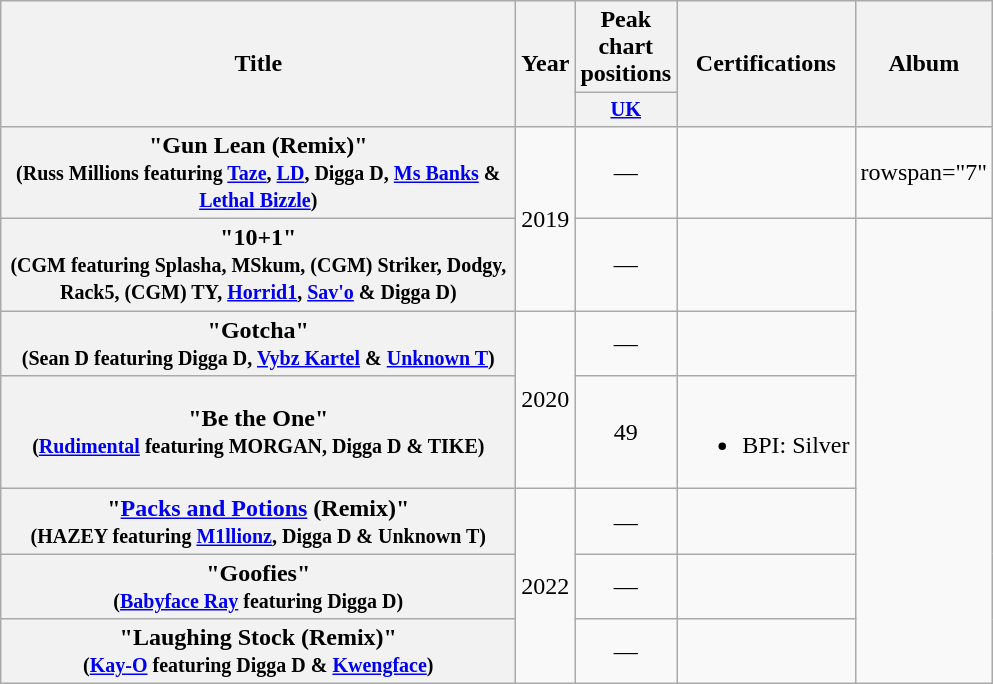<table class="wikitable plainrowheaders" style="text-align:center;">
<tr>
<th scope="col" rowspan="2" style="width:21em;">Title</th>
<th scope="col" rowspan="2" style="width:1em;">Year</th>
<th scope="col" colspan="1">Peak chart positions<br></th>
<th scope="col" rowspan="2">Certifications</th>
<th scope="col" rowspan="2">Album</th>
</tr>
<tr>
<th scope="col" style="width:3em;font-size:85%;"><a href='#'>UK</a><br></th>
</tr>
<tr>
<th scope="row">"Gun Lean (Remix)"<br><small>(Russ Millions featuring <a href='#'>Taze</a>, <a href='#'>LD</a>, Digga D, <a href='#'>Ms Banks</a> & <a href='#'>Lethal Bizzle</a>)</small></th>
<td rowspan="2">2019</td>
<td>—</td>
<td></td>
<td>rowspan="7" </td>
</tr>
<tr>
<th scope="row">"10+1"<br><small>(CGM featuring Splasha, MSkum, (CGM) Striker, Dodgy, Rack5, (CGM) TY, <a href='#'>Horrid1</a>, <a href='#'>Sav'o</a> & Digga D)</small></th>
<td>—</td>
<td></td>
</tr>
<tr>
<th scope="row">"Gotcha"<br><small>(Sean D featuring Digga D, <a href='#'>Vybz Kartel</a> & <a href='#'>Unknown T</a>)</small></th>
<td rowspan="2">2020</td>
<td>—</td>
<td></td>
</tr>
<tr>
<th scope="row">"Be the One"<br><small>(<a href='#'>Rudimental</a> featuring MORGAN, Digga D & TIKE)</small></th>
<td>49</td>
<td><br><ul><li>BPI: Silver</li></ul></td>
</tr>
<tr>
<th scope="row">"<a href='#'>Packs and Potions</a> (Remix)"<br><small>(HAZEY featuring <a href='#'>M1llionz</a>, Digga D & Unknown T)</small></th>
<td rowspan="3">2022</td>
<td>—</td>
<td></td>
</tr>
<tr>
<th scope="row">"Goofies"<br><small>(<a href='#'>Babyface Ray</a> featuring Digga D)</small></th>
<td>—</td>
<td></td>
</tr>
<tr>
<th scope="row">"Laughing Stock (Remix)"<br><small>(<a href='#'>Kay-O</a> featuring Digga D & <a href='#'>Kwengface</a>)</small></th>
<td>—</td>
<td></td>
</tr>
</table>
